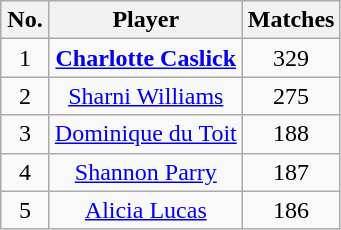<table class="wikitable sortable" style="text-align:center">
<tr>
<th width="25">No.</th>
<th>Player</th>
<th width="45">Matches</th>
</tr>
<tr>
<td>1</td>
<td><strong><a href='#'>Charlotte Caslick</a></strong></td>
<td>329</td>
</tr>
<tr>
<td>2</td>
<td><a href='#'>Sharni Williams</a></td>
<td>275</td>
</tr>
<tr>
<td>3</td>
<td><a href='#'>Dominique du Toit</a></td>
<td>188</td>
</tr>
<tr>
<td>4</td>
<td><a href='#'>Shannon Parry</a></td>
<td>187</td>
</tr>
<tr>
<td>5</td>
<td><a href='#'>Alicia Lucas</a></td>
<td>186</td>
</tr>
</table>
